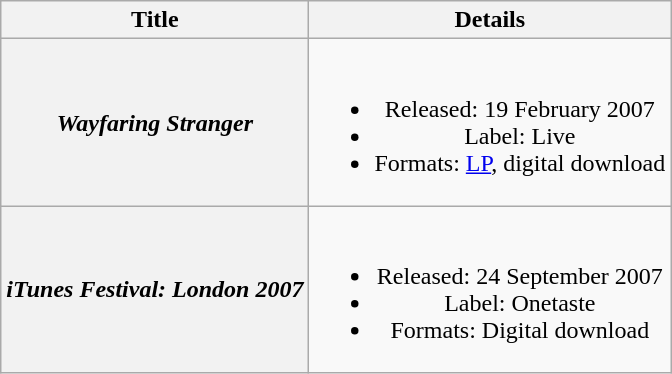<table class="wikitable plainrowheaders" style="text-align:center;">
<tr>
<th scope="col">Title</th>
<th scope="col">Details</th>
</tr>
<tr>
<th scope="row"><em>Wayfaring Stranger</em></th>
<td><br><ul><li>Released: 19 February 2007</li><li>Label: Live</li><li>Formats: <a href='#'>LP</a>, digital download</li></ul></td>
</tr>
<tr>
<th scope="row"><em>iTunes Festival: London 2007</em></th>
<td><br><ul><li>Released: 24 September 2007</li><li>Label: Onetaste</li><li>Formats: Digital download</li></ul></td>
</tr>
</table>
